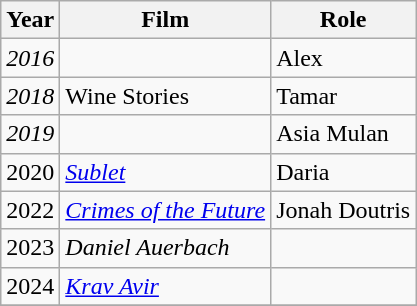<table class="wikitable">
<tr>
<th>Year</th>
<th>Film</th>
<th>Role</th>
</tr>
<tr>
<td><em>2016</em></td>
<td></td>
<td>Alex</td>
</tr>
<tr>
<td><em>2018</em></td>
<td>Wine Stories</td>
<td>Tamar</td>
</tr>
<tr>
<td><em>2019</em></td>
<td></td>
<td>Asia Mulan</td>
</tr>
<tr>
<td>2020</td>
<td><em><a href='#'>Sublet</a></em></td>
<td>Daria</td>
</tr>
<tr>
<td>2022</td>
<td><em><a href='#'>Crimes of the Future</a></em></td>
<td>Jonah Doutris</td>
</tr>
<tr>
<td>2023</td>
<td><em>Daniel Auerbach</em></td>
<td></td>
</tr>
<tr>
<td>2024</td>
<td><em><a href='#'>Krav Avir</a></em></td>
<td></td>
</tr>
<tr>
</tr>
</table>
